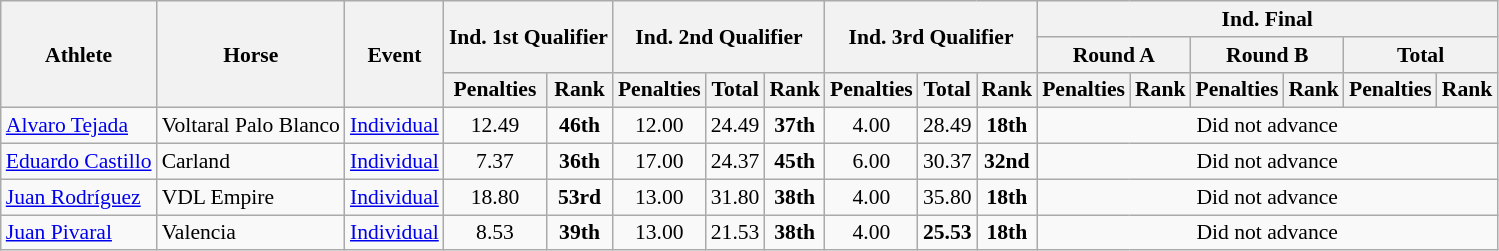<table class="wikitable" border="1" style="font-size:90%">
<tr>
<th rowspan=3>Athlete</th>
<th rowspan=3>Horse</th>
<th rowspan=3>Event</th>
<th colspan=2 rowspan=2>Ind. 1st Qualifier</th>
<th colspan=3 rowspan=2>Ind. 2nd Qualifier</th>
<th colspan=3 rowspan=2>Ind. 3rd Qualifier</th>
<th colspan=6>Ind. Final</th>
</tr>
<tr>
<th colspan=2>Round A</th>
<th colspan=2>Round B</th>
<th colspan=2>Total</th>
</tr>
<tr>
<th>Penalties</th>
<th>Rank</th>
<th>Penalties</th>
<th>Total</th>
<th>Rank</th>
<th>Penalties</th>
<th>Total</th>
<th>Rank</th>
<th>Penalties</th>
<th>Rank</th>
<th>Penalties</th>
<th>Rank</th>
<th>Penalties</th>
<th>Rank</th>
</tr>
<tr>
<td><a href='#'>Alvaro Tejada</a></td>
<td>Voltaral Palo Blanco</td>
<td><a href='#'>Individual</a></td>
<td align=center>12.49</td>
<td align=center><strong>46th</strong></td>
<td align=center>12.00</td>
<td align=center>24.49</td>
<td align=center><strong>37th</strong></td>
<td align=center>4.00</td>
<td align=center>28.49</td>
<td align=center><strong>18th</strong></td>
<td align=center colspan="7">Did not advance</td>
</tr>
<tr>
<td><a href='#'>Eduardo Castillo</a></td>
<td>Carland</td>
<td><a href='#'>Individual</a></td>
<td align=center>7.37</td>
<td align=center><strong>36th</strong></td>
<td align=center>17.00</td>
<td align=center>24.37</td>
<td align=center><strong>45th</strong></td>
<td align=center>6.00</td>
<td align=center>30.37</td>
<td align=center><strong>32nd</strong></td>
<td align=center colspan="7">Did not advance</td>
</tr>
<tr>
<td><a href='#'>Juan Rodríguez</a></td>
<td>VDL Empire</td>
<td><a href='#'>Individual</a></td>
<td align=center>18.80</td>
<td align=center><strong>53rd</strong></td>
<td align=center>13.00</td>
<td align=center>31.80</td>
<td align=center><strong>38th</strong></td>
<td align=center>4.00</td>
<td align=center>35.80</td>
<td align=center><strong>18th</strong></td>
<td align=center colspan="7">Did not advance</td>
</tr>
<tr>
<td><a href='#'>Juan Pivaral</a></td>
<td>Valencia</td>
<td><a href='#'>Individual</a></td>
<td align=center>8.53</td>
<td align=center><strong>39th</strong></td>
<td align=center>13.00</td>
<td align=center>21.53</td>
<td align=center><strong>38th</strong></td>
<td align=center>4.00</td>
<td align=center><strong>25.53</strong></td>
<td align=center><strong>18th</strong></td>
<td align=center colspan="7">Did not advance</td>
</tr>
</table>
